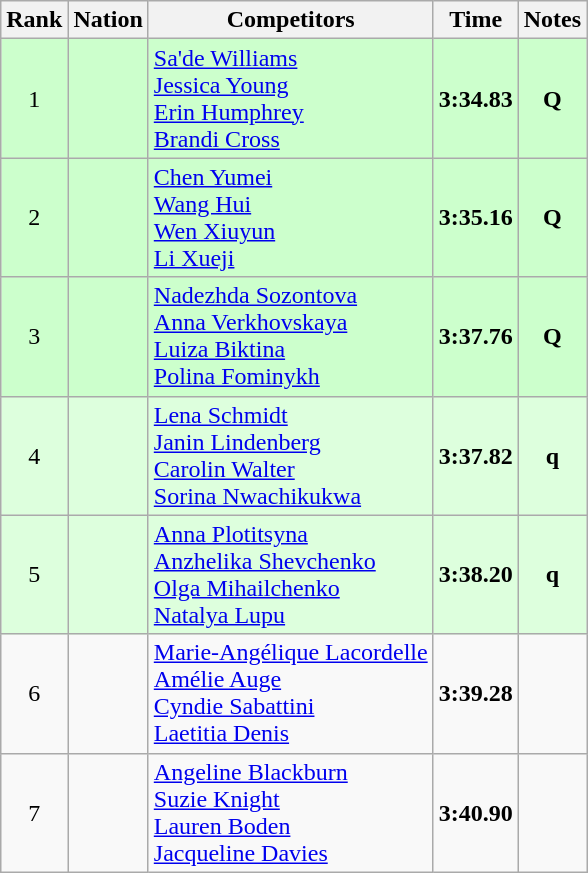<table class="wikitable sortable" style="text-align:center">
<tr>
<th>Rank</th>
<th>Nation</th>
<th>Competitors</th>
<th>Time</th>
<th>Notes</th>
</tr>
<tr bgcolor=ccffcc>
<td>1</td>
<td align=left></td>
<td align=left><a href='#'>Sa'de Williams</a><br><a href='#'>Jessica Young</a><br><a href='#'>Erin Humphrey</a><br><a href='#'>Brandi Cross</a></td>
<td><strong>3:34.83</strong></td>
<td><strong>Q</strong></td>
</tr>
<tr bgcolor=ccffcc>
<td>2</td>
<td align=left></td>
<td align=left><a href='#'>Chen Yumei</a><br><a href='#'>Wang Hui</a><br><a href='#'>Wen Xiuyun</a><br><a href='#'>Li Xueji</a></td>
<td><strong>3:35.16</strong></td>
<td><strong>Q</strong></td>
</tr>
<tr bgcolor=ccffcc>
<td>3</td>
<td align=left></td>
<td align=left><a href='#'>Nadezhda Sozontova</a><br><a href='#'>Anna Verkhovskaya</a><br><a href='#'>Luiza Biktina</a><br><a href='#'>Polina Fominykh</a></td>
<td><strong>3:37.76</strong></td>
<td><strong>Q</strong></td>
</tr>
<tr bgcolor=ddffdd>
<td>4</td>
<td align=left></td>
<td align=left><a href='#'>Lena Schmidt</a><br><a href='#'>Janin Lindenberg</a><br><a href='#'>Carolin Walter</a><br><a href='#'>Sorina Nwachikukwa</a></td>
<td><strong>3:37.82</strong></td>
<td><strong>q</strong></td>
</tr>
<tr bgcolor=ddffdd>
<td>5</td>
<td align=left></td>
<td align=left><a href='#'>Anna Plotitsyna</a><br><a href='#'>Anzhelika Shevchenko</a><br><a href='#'>Olga Mihailchenko</a><br><a href='#'>Natalya Lupu</a></td>
<td><strong>3:38.20</strong></td>
<td><strong>q</strong></td>
</tr>
<tr>
<td>6</td>
<td align=left></td>
<td align=left><a href='#'>Marie-Angélique Lacordelle</a><br><a href='#'>Amélie Auge</a><br><a href='#'>Cyndie Sabattini</a><br><a href='#'>Laetitia Denis</a></td>
<td><strong>3:39.28</strong></td>
<td></td>
</tr>
<tr>
<td>7</td>
<td align=left></td>
<td align=left><a href='#'>Angeline Blackburn</a><br><a href='#'>Suzie Knight</a><br><a href='#'>Lauren Boden</a><br><a href='#'>Jacqueline Davies</a></td>
<td><strong>3:40.90</strong></td>
<td></td>
</tr>
</table>
